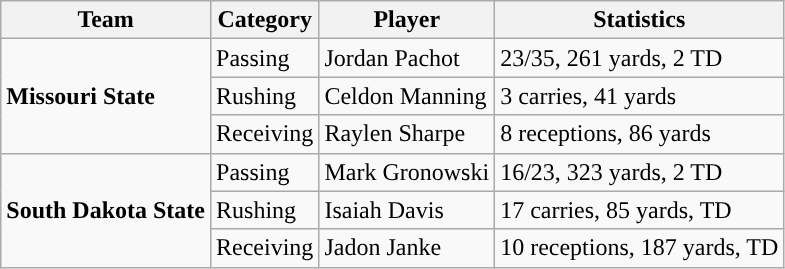<table class="wikitable" style="float: left;">
<tr>
<th>Team</th>
<th>Category</th>
<th>Player</th>
<th>Statistics</th>
</tr>
<tr>
<td rowspan=3><strong>Missouri State</strong></td>
<td>Passing</td>
<td>Jordan Pachot</td>
<td>23/35, 261 yards, 2 TD</td>
</tr>
<tr>
<td>Rushing</td>
<td>Celdon Manning</td>
<td>3 carries, 41 yards</td>
</tr>
<tr>
<td>Receiving</td>
<td>Raylen Sharpe</td>
<td>8 receptions, 86 yards</td>
</tr>
<tr>
<td rowspan=3><strong>South Dakota State</strong></td>
<td>Passing</td>
<td>Mark Gronowski</td>
<td>16/23, 323 yards, 2 TD</td>
</tr>
<tr>
<td>Rushing</td>
<td>Isaiah Davis</td>
<td>17 carries, 85 yards, TD</td>
</tr>
<tr>
<td>Receiving</td>
<td>Jadon Janke</td>
<td>10 receptions, 187 yards, TD</td>
</tr>
</table>
